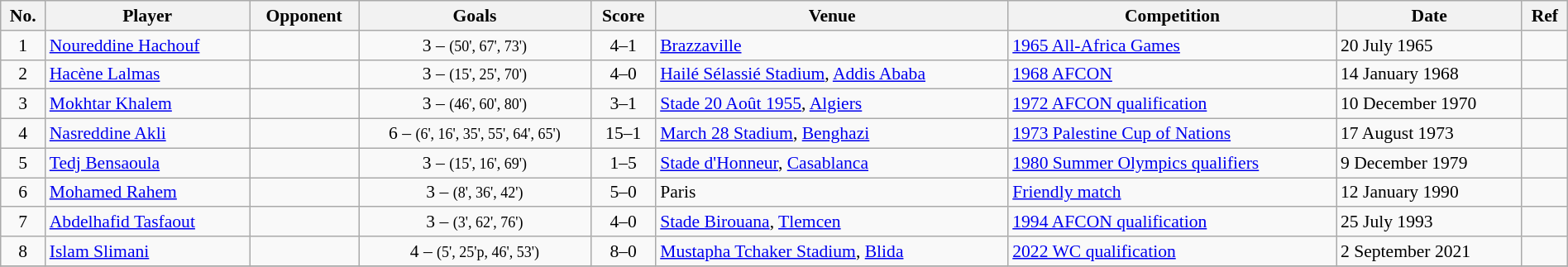<table class="wikitable" style="font-size:90%; text-align:left;" width="100%">
<tr>
<th>No.</th>
<th>Player</th>
<th>Opponent</th>
<th>Goals</th>
<th>Score</th>
<th>Venue</th>
<th>Competition</th>
<th>Date</th>
<th>Ref</th>
</tr>
<tr>
<td align="center">1</td>
<td><a href='#'>Noureddine Hachouf</a></td>
<td></td>
<td align="center">3 – <small>(50', 67', 73')</small></td>
<td align="center">4–1</td>
<td><a href='#'>Brazzaville</a></td>
<td><a href='#'>1965 All-Africa Games</a></td>
<td>20 July 1965</td>
<td></td>
</tr>
<tr>
<td align="center">2</td>
<td><a href='#'>Hacène Lalmas</a></td>
<td></td>
<td align="center">3 – <small>(15', 25', 70')</small></td>
<td align="center">4–0</td>
<td><a href='#'>Hailé Sélassié Stadium</a>, <a href='#'>Addis Ababa</a></td>
<td><a href='#'>1968 AFCON</a></td>
<td>14 January 1968</td>
<td></td>
</tr>
<tr>
<td align="center">3</td>
<td><a href='#'>Mokhtar Khalem</a></td>
<td></td>
<td align="center">3 – <small>(46', 60', 80')</small></td>
<td align="center">3–1</td>
<td><a href='#'>Stade 20 Août 1955</a>, <a href='#'>Algiers</a></td>
<td><a href='#'>1972 AFCON qualification</a></td>
<td>10 December 1970</td>
<td></td>
</tr>
<tr>
<td align="center">4</td>
<td><a href='#'>Nasreddine Akli</a></td>
<td></td>
<td align="center">6 – <small>(6', 16', 35', 55', 64', 65')</small></td>
<td align="center">15–1</td>
<td><a href='#'>March 28 Stadium</a>, <a href='#'>Benghazi</a></td>
<td><a href='#'>1973 Palestine Cup of Nations</a></td>
<td>17 August 1973</td>
<td></td>
</tr>
<tr>
<td align="center">5</td>
<td><a href='#'>Tedj Bensaoula</a></td>
<td></td>
<td align="center">3 – <small>(15', 16', 69')</small></td>
<td align="center">1–5</td>
<td><a href='#'>Stade d'Honneur</a>, <a href='#'>Casablanca</a></td>
<td><a href='#'>1980 Summer Olympics qualifiers</a></td>
<td>9 December 1979</td>
<td></td>
</tr>
<tr>
<td align="center">6</td>
<td><a href='#'>Mohamed Rahem</a></td>
<td></td>
<td align="center">3 – <small>(8', 36', 42')</small></td>
<td align="center">5–0</td>
<td>Paris</td>
<td><a href='#'>Friendly match</a></td>
<td>12 January 1990</td>
<td></td>
</tr>
<tr>
<td align="center">7</td>
<td><a href='#'>Abdelhafid Tasfaout</a></td>
<td></td>
<td align="center">3 – <small>(3', 62', 76')</small></td>
<td align="center">4–0</td>
<td><a href='#'>Stade Birouana</a>, <a href='#'>Tlemcen</a></td>
<td><a href='#'>1994 AFCON qualification</a></td>
<td>25 July 1993</td>
<td></td>
</tr>
<tr>
<td align="center">8</td>
<td><a href='#'>Islam Slimani</a></td>
<td></td>
<td align="center">4 – <small>(5', 25'p, 46', 53')</small></td>
<td align="center">8–0</td>
<td><a href='#'>Mustapha Tchaker Stadium</a>, <a href='#'>Blida</a></td>
<td><a href='#'>2022 WC qualification</a></td>
<td>2 September 2021</td>
<td></td>
</tr>
<tr>
</tr>
</table>
